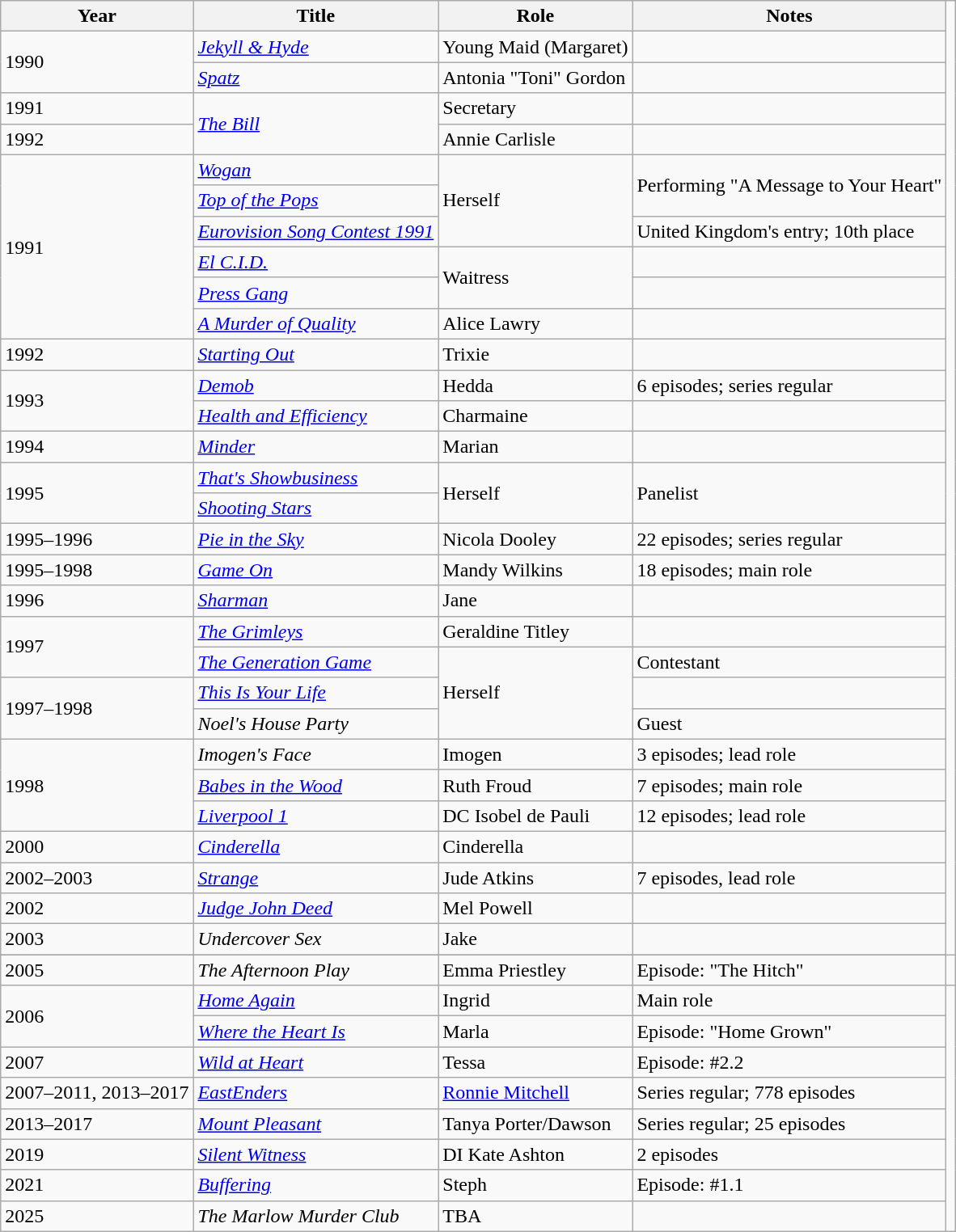<table class="wikitable">
<tr>
<th>Year</th>
<th>Title</th>
<th>Role</th>
<th>Notes</th>
</tr>
<tr>
<td rowspan="2">1990</td>
<td><em><a href='#'>Jekyll & Hyde</a></em></td>
<td>Young Maid (Margaret)</td>
<td></td>
</tr>
<tr>
<td><em><a href='#'>Spatz</a></em></td>
<td>Antonia "Toni" Gordon</td>
<td></td>
</tr>
<tr>
<td>1991</td>
<td rowspan="2"><em><a href='#'>The Bill</a></em></td>
<td>Secretary</td>
<td></td>
</tr>
<tr>
<td>1992</td>
<td>Annie Carlisle</td>
<td></td>
</tr>
<tr>
<td rowspan="6">1991</td>
<td><em><a href='#'>Wogan</a></em></td>
<td rowspan="3">Herself</td>
<td rowspan="2">Performing "A Message to Your Heart"</td>
</tr>
<tr>
<td><em><a href='#'>Top of the Pops</a></em></td>
</tr>
<tr>
<td><em><a href='#'>Eurovision Song Contest 1991</a></em></td>
<td>United Kingdom's entry; 10th place</td>
</tr>
<tr>
<td><em><a href='#'>El C.I.D.</a></em></td>
<td rowspan="2">Waitress</td>
<td></td>
</tr>
<tr>
<td><em><a href='#'>Press Gang</a></em></td>
<td></td>
</tr>
<tr>
<td><em><a href='#'>A Murder of Quality</a></em></td>
<td>Alice Lawry</td>
<td></td>
</tr>
<tr>
<td>1992</td>
<td><em><a href='#'>Starting Out</a></em></td>
<td>Trixie</td>
<td></td>
</tr>
<tr>
<td rowspan="2">1993</td>
<td><em><a href='#'>Demob</a></em></td>
<td>Hedda</td>
<td>6 episodes; series regular</td>
</tr>
<tr>
<td><em><a href='#'>Health and Efficiency</a></em></td>
<td>Charmaine</td>
<td></td>
</tr>
<tr>
<td>1994</td>
<td><em><a href='#'>Minder</a></em></td>
<td>Marian</td>
<td></td>
</tr>
<tr>
<td rowspan="2">1995</td>
<td><em><a href='#'>That's Showbusiness</a></em></td>
<td rowspan="2">Herself</td>
<td rowspan="2">Panelist</td>
</tr>
<tr>
<td><em><a href='#'>Shooting Stars</a></em></td>
</tr>
<tr>
<td>1995–1996</td>
<td><em><a href='#'>Pie in the Sky</a></em></td>
<td>Nicola Dooley</td>
<td>22 episodes; series regular</td>
</tr>
<tr>
<td>1995–1998</td>
<td><em><a href='#'>Game On</a></em></td>
<td>Mandy Wilkins</td>
<td>18 episodes; main role</td>
</tr>
<tr>
<td>1996</td>
<td><em><a href='#'>Sharman</a></em></td>
<td>Jane</td>
<td></td>
</tr>
<tr>
<td rowspan="2">1997</td>
<td><em><a href='#'>The Grimleys</a></em></td>
<td>Geraldine Titley</td>
<td></td>
</tr>
<tr>
<td><em><a href='#'>The Generation Game</a></em></td>
<td rowspan="3">Herself</td>
<td>Contestant</td>
</tr>
<tr>
<td rowspan="2">1997–1998</td>
<td><em><a href='#'>This Is Your Life</a></em></td>
<td></td>
</tr>
<tr>
<td><em>Noel's House Party</em></td>
<td>Guest</td>
</tr>
<tr>
<td rowspan="3">1998</td>
<td><em>Imogen's Face</em></td>
<td>Imogen</td>
<td>3 episodes; lead role</td>
</tr>
<tr>
<td><em><a href='#'>Babes in the Wood</a></em></td>
<td>Ruth Froud</td>
<td>7 episodes; main role</td>
</tr>
<tr>
<td><em><a href='#'>Liverpool 1</a></em></td>
<td>DC Isobel de Pauli</td>
<td>12 episodes; lead role</td>
</tr>
<tr>
<td>2000</td>
<td><em><a href='#'>Cinderella</a></em></td>
<td>Cinderella</td>
<td></td>
</tr>
<tr>
<td>2002–2003</td>
<td><em><a href='#'>Strange</a></em></td>
<td>Jude Atkins</td>
<td>7 episodes, lead role</td>
</tr>
<tr>
<td>2002</td>
<td><em><a href='#'>Judge John Deed</a></em></td>
<td>Mel Powell</td>
<td></td>
</tr>
<tr>
<td>2003</td>
<td><em>Undercover Sex</em></td>
<td>Jake</td>
<td></td>
</tr>
<tr>
</tr>
<tr>
<td>2005</td>
<td><em>The Afternoon Play</em></td>
<td>Emma Priestley</td>
<td>Episode: "The Hitch"</td>
<td></td>
</tr>
<tr>
<td rowspan="2">2006</td>
<td><em><a href='#'>Home Again</a></em></td>
<td>Ingrid</td>
<td>Main role</td>
</tr>
<tr>
<td><em><a href='#'>Where the Heart Is</a></em></td>
<td>Marla</td>
<td>Episode: "Home Grown"</td>
</tr>
<tr>
<td>2007</td>
<td><em><a href='#'>Wild at Heart</a></em></td>
<td>Tessa</td>
<td>Episode: #2.2</td>
</tr>
<tr>
<td>2007–2011, 2013–2017</td>
<td><em><a href='#'>EastEnders</a></em></td>
<td><a href='#'>Ronnie Mitchell</a></td>
<td>Series regular; 778 episodes</td>
</tr>
<tr>
<td>2013–2017</td>
<td><em><a href='#'>Mount Pleasant</a></em></td>
<td>Tanya Porter/Dawson</td>
<td>Series regular; 25 episodes</td>
</tr>
<tr>
<td>2019</td>
<td><em><a href='#'>Silent Witness</a></em></td>
<td>DI Kate Ashton</td>
<td>2 episodes</td>
</tr>
<tr>
<td>2021</td>
<td><em><a href='#'>Buffering</a></em></td>
<td>Steph</td>
<td>Episode: #1.1</td>
</tr>
<tr>
<td>2025</td>
<td><em>The Marlow Murder Club</em></td>
<td>TBA</td>
<td></td>
</tr>
</table>
